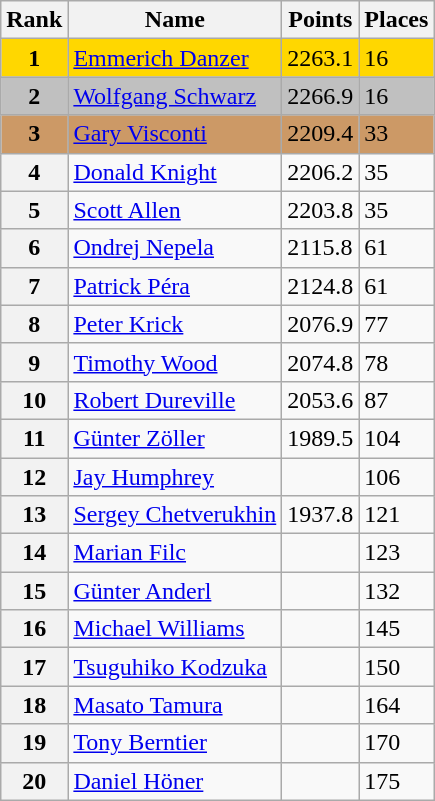<table class="wikitable">
<tr>
<th>Rank</th>
<th>Name</th>
<th>Points</th>
<th>Places</th>
</tr>
<tr bgcolor=gold>
<td align=center><strong>1</strong></td>
<td> <a href='#'>Emmerich Danzer</a></td>
<td>2263.1</td>
<td>16</td>
</tr>
<tr bgcolor=silver>
<td align=center><strong>2</strong></td>
<td> <a href='#'>Wolfgang Schwarz</a></td>
<td>2266.9</td>
<td>16</td>
</tr>
<tr bgcolor=cc9966>
<td align=center><strong>3</strong></td>
<td> <a href='#'>Gary Visconti</a></td>
<td>2209.4</td>
<td>33</td>
</tr>
<tr>
<th>4</th>
<td> <a href='#'>Donald Knight</a></td>
<td>2206.2</td>
<td>35</td>
</tr>
<tr>
<th>5</th>
<td> <a href='#'>Scott Allen</a></td>
<td>2203.8</td>
<td>35</td>
</tr>
<tr>
<th>6</th>
<td> <a href='#'>Ondrej Nepela</a></td>
<td>2115.8</td>
<td>61</td>
</tr>
<tr>
<th>7</th>
<td> <a href='#'>Patrick Péra</a></td>
<td>2124.8</td>
<td>61</td>
</tr>
<tr>
<th>8</th>
<td> <a href='#'>Peter Krick</a></td>
<td>2076.9</td>
<td>77</td>
</tr>
<tr>
<th>9</th>
<td> <a href='#'>Timothy Wood</a></td>
<td>2074.8</td>
<td>78</td>
</tr>
<tr>
<th>10</th>
<td> <a href='#'>Robert Dureville</a></td>
<td>2053.6</td>
<td>87</td>
</tr>
<tr>
<th>11</th>
<td> <a href='#'>Günter Zöller</a></td>
<td>1989.5</td>
<td>104</td>
</tr>
<tr>
<th>12</th>
<td> <a href='#'>Jay Humphrey</a></td>
<td></td>
<td>106</td>
</tr>
<tr>
<th>13</th>
<td> <a href='#'>Sergey Chetverukhin</a></td>
<td>1937.8</td>
<td>121</td>
</tr>
<tr>
<th>14</th>
<td> <a href='#'>Marian Filc</a></td>
<td></td>
<td>123</td>
</tr>
<tr>
<th>15</th>
<td> <a href='#'>Günter Anderl</a></td>
<td></td>
<td>132</td>
</tr>
<tr>
<th>16</th>
<td> <a href='#'>Michael Williams</a></td>
<td></td>
<td>145</td>
</tr>
<tr>
<th>17</th>
<td> <a href='#'>Tsuguhiko Kodzuka</a></td>
<td></td>
<td>150</td>
</tr>
<tr>
<th>18</th>
<td> <a href='#'>Masato Tamura</a></td>
<td></td>
<td>164</td>
</tr>
<tr>
<th>19</th>
<td> <a href='#'>Tony Berntier</a></td>
<td></td>
<td>170</td>
</tr>
<tr>
<th>20</th>
<td> <a href='#'>Daniel Höner</a></td>
<td></td>
<td>175</td>
</tr>
</table>
